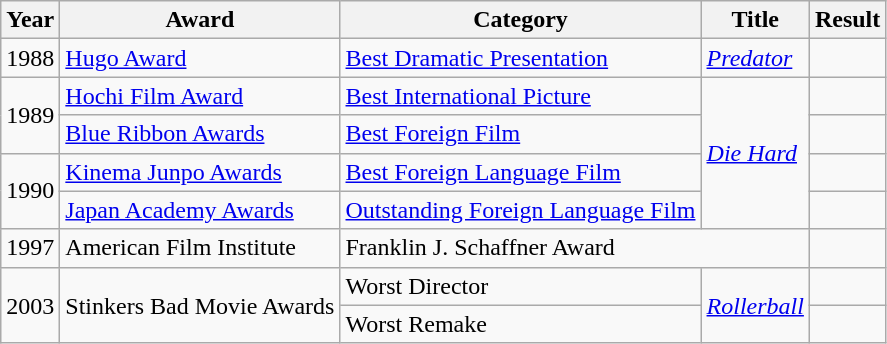<table class="wikitable">
<tr>
<th>Year</th>
<th>Award</th>
<th>Category</th>
<th>Title</th>
<th>Result</th>
</tr>
<tr>
<td>1988</td>
<td><a href='#'>Hugo Award</a></td>
<td><a href='#'>Best Dramatic Presentation</a></td>
<td><em><a href='#'>Predator</a></em></td>
<td></td>
</tr>
<tr>
<td rowspan=2>1989</td>
<td><a href='#'>Hochi Film Award</a></td>
<td><a href='#'>Best International Picture</a></td>
<td rowspan=4><em><a href='#'>Die Hard</a></em></td>
<td></td>
</tr>
<tr>
<td><a href='#'>Blue Ribbon Awards</a></td>
<td><a href='#'>Best Foreign Film</a></td>
<td></td>
</tr>
<tr>
<td rowspan="2">1990</td>
<td><a href='#'>Kinema Junpo Awards</a></td>
<td><a href='#'>Best Foreign Language Film</a></td>
<td></td>
</tr>
<tr>
<td><a href='#'>Japan Academy Awards</a></td>
<td><a href='#'>Outstanding Foreign Language Film</a></td>
<td></td>
</tr>
<tr>
<td>1997</td>
<td>American Film Institute</td>
<td colspan=2>Franklin J. Schaffner Award</td>
<td></td>
</tr>
<tr>
<td rowspan=2>2003</td>
<td rowspan=2>Stinkers Bad Movie Awards</td>
<td>Worst Director</td>
<td rowspan=2><em><a href='#'>Rollerball</a></em></td>
<td></td>
</tr>
<tr>
<td>Worst Remake</td>
<td></td>
</tr>
</table>
